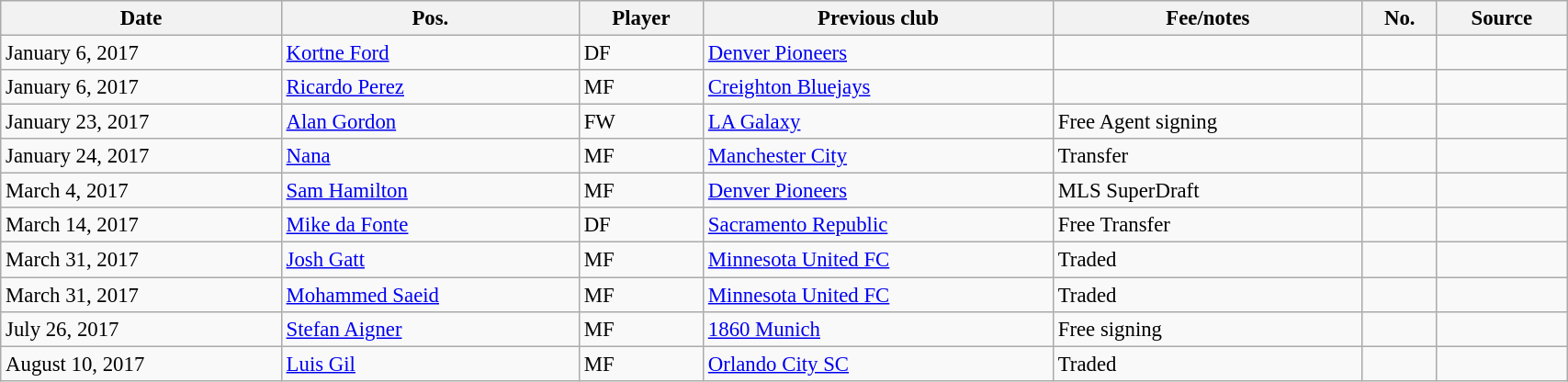<table class="wikitable sortable" style="width:90%; text-align:center; font-size:95%; text-align:left;">
<tr>
<th><strong>Date</strong></th>
<th><strong>Pos.</strong></th>
<th><strong>Player</strong></th>
<th><strong>Previous club</strong></th>
<th><strong>Fee/notes</strong></th>
<th><strong>No.</strong></th>
<th><strong>Source</strong></th>
</tr>
<tr>
<td>January 6, 2017</td>
<td> <a href='#'>Kortne Ford</a></td>
<td>DF</td>
<td> <a href='#'>Denver Pioneers</a></td>
<td></td>
<td></td>
<td></td>
</tr>
<tr>
<td>January 6, 2017</td>
<td> <a href='#'>Ricardo Perez</a></td>
<td>MF</td>
<td> <a href='#'>Creighton Bluejays</a></td>
<td></td>
<td></td>
<td></td>
</tr>
<tr>
<td>January 23, 2017</td>
<td> <a href='#'>Alan Gordon</a></td>
<td>FW</td>
<td> <a href='#'>LA Galaxy</a></td>
<td>Free Agent signing</td>
<td></td>
<td></td>
</tr>
<tr>
<td>January 24, 2017</td>
<td> <a href='#'>Nana</a></td>
<td>MF</td>
<td> <a href='#'>Manchester City</a></td>
<td>Transfer</td>
<td></td>
<td></td>
</tr>
<tr>
<td>March 4, 2017</td>
<td> <a href='#'>Sam Hamilton</a></td>
<td>MF</td>
<td> <a href='#'>Denver Pioneers</a></td>
<td>MLS SuperDraft</td>
<td></td>
<td></td>
</tr>
<tr>
<td>March 14, 2017</td>
<td> <a href='#'>Mike da Fonte</a></td>
<td>DF</td>
<td> <a href='#'>Sacramento Republic</a></td>
<td>Free Transfer</td>
<td></td>
<td></td>
</tr>
<tr>
<td>March 31, 2017</td>
<td> <a href='#'>Josh Gatt</a></td>
<td>MF</td>
<td> <a href='#'>Minnesota United FC</a></td>
<td>Traded</td>
<td></td>
<td></td>
</tr>
<tr>
<td>March 31, 2017</td>
<td> <a href='#'>Mohammed Saeid</a></td>
<td>MF</td>
<td> <a href='#'>Minnesota United FC</a></td>
<td>Traded</td>
<td></td>
<td></td>
</tr>
<tr>
<td>July 26, 2017</td>
<td> <a href='#'>Stefan Aigner</a></td>
<td>MF</td>
<td> <a href='#'>1860 Munich</a></td>
<td>Free signing</td>
<td></td>
<td></td>
</tr>
<tr>
<td>August 10, 2017</td>
<td> <a href='#'>Luis Gil</a></td>
<td>MF</td>
<td> <a href='#'>Orlando City SC</a></td>
<td>Traded</td>
<td></td>
<td></td>
</tr>
</table>
